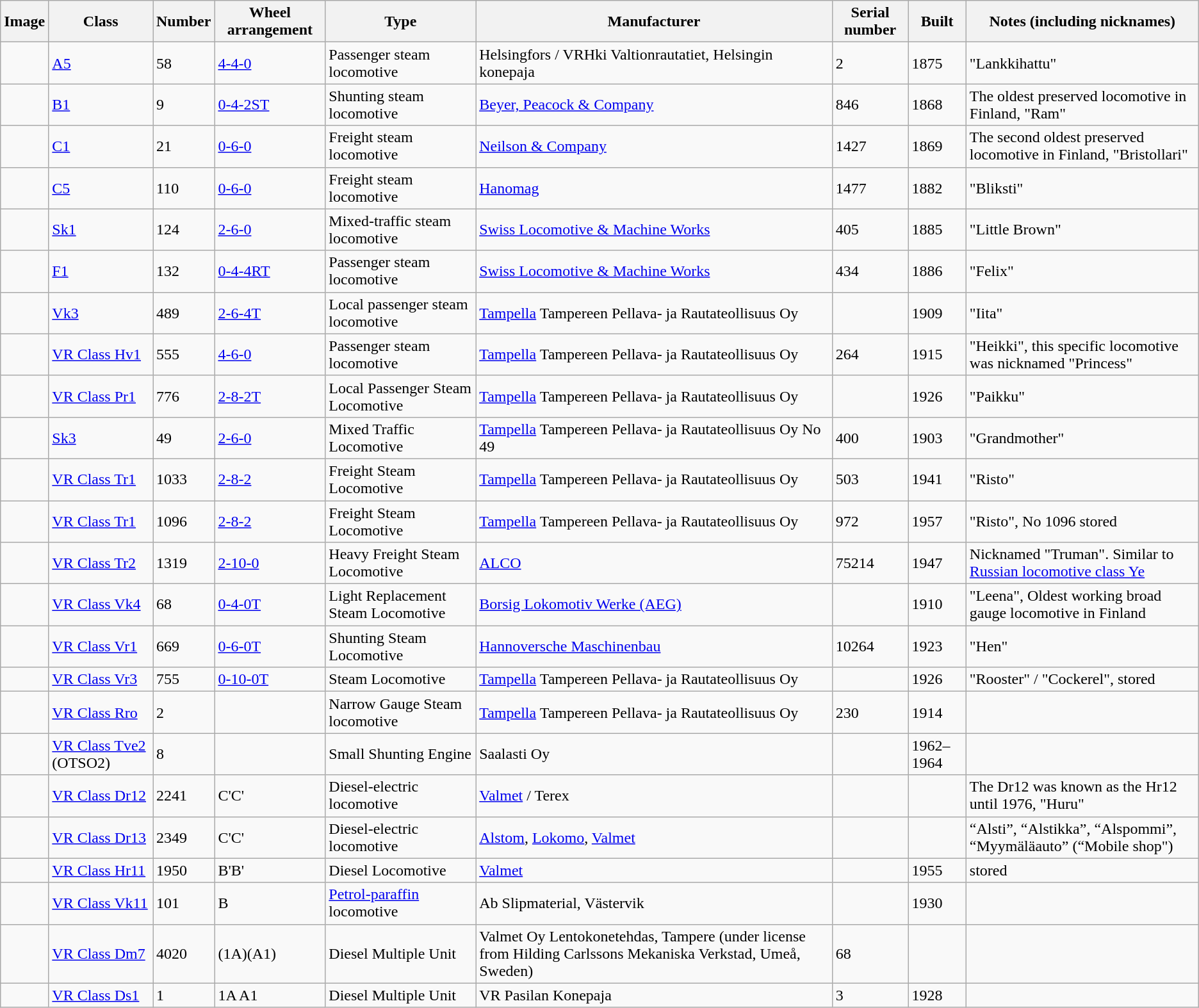<table class="wikitable">
<tr>
<th>Image</th>
<th>Class</th>
<th>Number</th>
<th>Wheel arrangement</th>
<th>Type</th>
<th>Manufacturer</th>
<th>Serial number</th>
<th>Built</th>
<th>Notes (including nicknames)</th>
</tr>
<tr>
<td></td>
<td><a href='#'>A5</a></td>
<td>58</td>
<td><a href='#'>4-4-0</a></td>
<td>Passenger steam locomotive</td>
<td>Helsingfors / VRHki Valtionrautatiet, Helsingin konepaja</td>
<td>2</td>
<td>1875</td>
<td>"Lankkihattu"</td>
</tr>
<tr>
<td></td>
<td><a href='#'>B1</a></td>
<td>9</td>
<td><a href='#'>0-4-2ST</a></td>
<td>Shunting steam locomotive</td>
<td><a href='#'>Beyer, Peacock & Company</a></td>
<td>846</td>
<td>1868</td>
<td>The oldest preserved locomotive in Finland, "Ram"</td>
</tr>
<tr>
<td></td>
<td><a href='#'>C1</a></td>
<td>21</td>
<td><a href='#'>0-6-0</a></td>
<td>Freight steam locomotive</td>
<td><a href='#'>Neilson & Company</a></td>
<td>1427</td>
<td>1869</td>
<td>The second oldest preserved locomotive in Finland, "Bristollari"</td>
</tr>
<tr>
<td></td>
<td><a href='#'>C5</a></td>
<td>110</td>
<td><a href='#'>0-6-0</a></td>
<td>Freight steam locomotive</td>
<td><a href='#'>Hanomag</a></td>
<td>1477</td>
<td>1882</td>
<td>"Bliksti"</td>
</tr>
<tr>
<td></td>
<td><a href='#'>Sk1</a></td>
<td>124</td>
<td><a href='#'>2-6-0</a></td>
<td>Mixed-traffic steam locomotive</td>
<td><a href='#'>Swiss Locomotive & Machine Works</a></td>
<td>405</td>
<td>1885</td>
<td>"Little Brown"</td>
</tr>
<tr>
<td></td>
<td><a href='#'>F1</a></td>
<td>132</td>
<td><a href='#'>0-4-4RT</a></td>
<td>Passenger steam locomotive</td>
<td><a href='#'>Swiss Locomotive & Machine Works</a></td>
<td>434</td>
<td>1886</td>
<td>"Felix"</td>
</tr>
<tr>
<td></td>
<td><a href='#'>Vk3</a></td>
<td>489</td>
<td><a href='#'>2-6-4T</a></td>
<td>Local passenger steam locomotive</td>
<td><a href='#'>Tampella</a> Tampereen Pellava- ja Rautateollisuus Oy</td>
<td></td>
<td>1909</td>
<td>"Iita"</td>
</tr>
<tr>
<td></td>
<td><a href='#'>VR Class Hv1</a></td>
<td>555</td>
<td><a href='#'>4-6-0</a></td>
<td>Passenger steam locomotive</td>
<td><a href='#'>Tampella</a> Tampereen Pellava- ja Rautateollisuus Oy</td>
<td>264</td>
<td>1915</td>
<td>"Heikki", this specific locomotive was nicknamed "Princess"</td>
</tr>
<tr>
<td></td>
<td><a href='#'>VR Class Pr1</a></td>
<td>776</td>
<td><a href='#'>2-8-2T</a></td>
<td>Local Passenger Steam Locomotive</td>
<td><a href='#'>Tampella</a> Tampereen Pellava- ja Rautateollisuus Oy</td>
<td></td>
<td>1926</td>
<td>"Paikku"</td>
</tr>
<tr>
<td></td>
<td><a href='#'>Sk3</a></td>
<td>49</td>
<td><a href='#'>2-6-0</a></td>
<td>Mixed Traffic Locomotive</td>
<td><a href='#'>Tampella</a> Tampereen Pellava- ja Rautateollisuus Oy No 49</td>
<td>400</td>
<td>1903</td>
<td>"Grandmother"</td>
</tr>
<tr>
<td></td>
<td><a href='#'>VR Class Tr1</a></td>
<td>1033</td>
<td><a href='#'>2-8-2</a></td>
<td>Freight Steam Locomotive</td>
<td><a href='#'>Tampella</a> Tampereen Pellava- ja Rautateollisuus Oy</td>
<td>503</td>
<td>1941</td>
<td>"Risto"</td>
</tr>
<tr>
<td></td>
<td><a href='#'>VR Class Tr1</a></td>
<td>1096</td>
<td><a href='#'>2-8-2</a></td>
<td>Freight Steam Locomotive</td>
<td><a href='#'>Tampella</a> Tampereen Pellava- ja Rautateollisuus Oy</td>
<td>972</td>
<td>1957</td>
<td>"Risto", No 1096 stored</td>
</tr>
<tr>
<td></td>
<td><a href='#'>VR Class Tr2</a></td>
<td>1319</td>
<td><a href='#'>2-10-0</a></td>
<td>Heavy Freight Steam Locomotive</td>
<td><a href='#'>ALCO</a></td>
<td>75214</td>
<td>1947</td>
<td>Nicknamed "Truman".  Similar to <a href='#'>Russian locomotive class Ye</a></td>
</tr>
<tr>
<td></td>
<td><a href='#'>VR Class Vk4</a></td>
<td>68</td>
<td><a href='#'>0-4-0T</a></td>
<td>Light Replacement Steam Locomotive</td>
<td><a href='#'>Borsig Lokomotiv Werke (AEG)</a></td>
<td></td>
<td>1910</td>
<td>"Leena",  Oldest working broad gauge locomotive in Finland</td>
</tr>
<tr>
<td></td>
<td><a href='#'>VR Class Vr1</a></td>
<td>669</td>
<td><a href='#'>0-6-0T</a></td>
<td>Shunting Steam Locomotive</td>
<td><a href='#'>Hannoversche Maschinenbau</a></td>
<td>10264</td>
<td>1923</td>
<td>"Hen"</td>
</tr>
<tr>
<td></td>
<td><a href='#'>VR Class Vr3</a></td>
<td>755</td>
<td><a href='#'>0-10-0T</a></td>
<td>Steam Locomotive</td>
<td><a href='#'>Tampella</a> Tampereen Pellava- ja Rautateollisuus Oy</td>
<td></td>
<td>1926</td>
<td>"Rooster" / "Cockerel", stored</td>
</tr>
<tr>
<td></td>
<td><a href='#'>VR Class Rro</a></td>
<td>2</td>
<td></td>
<td>Narrow Gauge Steam locomotive</td>
<td><a href='#'>Tampella</a> Tampereen Pellava- ja Rautateollisuus Oy</td>
<td>230</td>
<td>1914</td>
<td></td>
</tr>
<tr>
<td></td>
<td><a href='#'>VR Class Tve2</a> (OTSO2)</td>
<td>8</td>
<td></td>
<td>Small Shunting Engine</td>
<td>Saalasti Oy</td>
<td></td>
<td>1962–1964</td>
<td></td>
</tr>
<tr>
<td></td>
<td><a href='#'>VR Class Dr12</a></td>
<td>2241</td>
<td>C'C'</td>
<td>Diesel-electric locomotive</td>
<td><a href='#'>Valmet</a> / Terex</td>
<td></td>
<td></td>
<td>The Dr12 was known as the Hr12 until 1976, "Huru"</td>
</tr>
<tr>
<td></td>
<td><a href='#'>VR Class Dr13</a></td>
<td>2349</td>
<td>C'C'</td>
<td>Diesel-electric locomotive</td>
<td><a href='#'>Alstom</a>, <a href='#'>Lokomo</a>, <a href='#'>Valmet</a></td>
<td></td>
<td></td>
<td>“Alsti”, “Alstikka”, “Alspommi”, “Myymäläauto” (“Mobile shop")</td>
</tr>
<tr>
<td></td>
<td><a href='#'>VR Class Hr11</a></td>
<td>1950</td>
<td>B'B'</td>
<td>Diesel Locomotive</td>
<td><a href='#'>Valmet</a></td>
<td></td>
<td>1955</td>
<td>stored</td>
</tr>
<tr>
<td></td>
<td><a href='#'>VR Class Vk11</a></td>
<td>101</td>
<td>B</td>
<td><a href='#'>Petrol-paraffin</a> locomotive</td>
<td>Ab Slipmaterial, Västervik</td>
<td></td>
<td>1930</td>
<td></td>
</tr>
<tr>
<td></td>
<td><a href='#'>VR Class Dm7</a></td>
<td>4020</td>
<td>(1A)(A1)</td>
<td>Diesel Multiple Unit</td>
<td>Valmet Oy Lentokonetehdas, Tampere (under license from Hilding Carlssons Mekaniska Verkstad, Umeå, Sweden)</td>
<td>68</td>
<td></td>
<td></td>
</tr>
<tr>
<td></td>
<td><a href='#'>VR Class Ds1</a></td>
<td>1</td>
<td>1A A1</td>
<td>Diesel Multiple Unit</td>
<td>VR Pasilan Konepaja</td>
<td>3</td>
<td>1928</td>
<td></td>
</tr>
</table>
